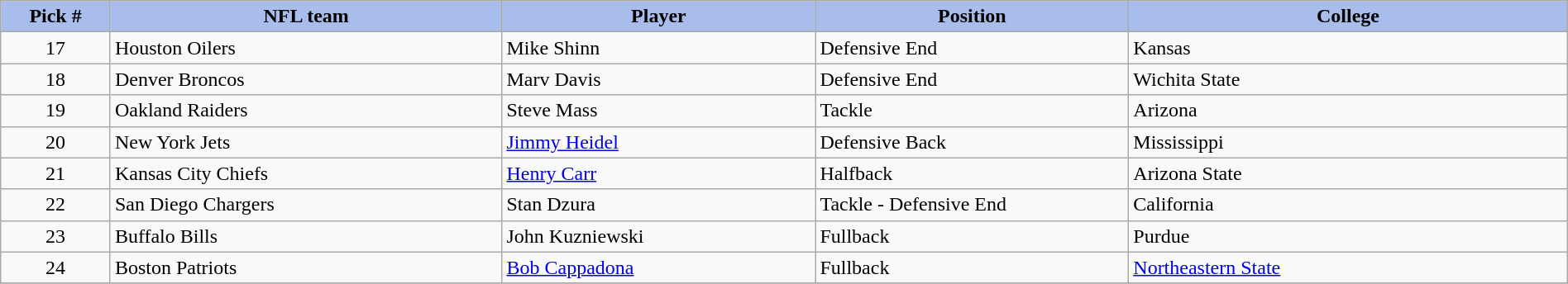<table class="wikitable sortable sortable" style="width: 100%">
<tr>
<th style="background:#A8BDEC;" width=7%>Pick #</th>
<th width=25% style="background:#A8BDEC;">NFL team</th>
<th width=20% style="background:#A8BDEC;">Player</th>
<th width=20% style="background:#A8BDEC;">Position</th>
<th style="background:#A8BDEC;">College</th>
</tr>
<tr>
<td align=center>17</td>
<td>Houston Oilers</td>
<td>Mike Shinn</td>
<td>Defensive End</td>
<td>Kansas</td>
</tr>
<tr>
<td align=center>18</td>
<td>Denver Broncos</td>
<td>Marv Davis</td>
<td>Defensive End</td>
<td>Wichita State</td>
</tr>
<tr>
<td align=center>19</td>
<td>Oakland Raiders</td>
<td>Steve Mass</td>
<td>Tackle</td>
<td>Arizona</td>
</tr>
<tr>
<td align=center>20</td>
<td>New York Jets</td>
<td><a href='#'>Jimmy Heidel</a></td>
<td>Defensive Back</td>
<td>Mississippi</td>
</tr>
<tr>
<td align=center>21</td>
<td>Kansas City Chiefs</td>
<td><a href='#'>Henry Carr</a></td>
<td>Halfback</td>
<td>Arizona State</td>
</tr>
<tr>
<td align=center>22</td>
<td>San Diego Chargers</td>
<td>Stan Dzura</td>
<td>Tackle - Defensive End</td>
<td>California</td>
</tr>
<tr>
<td align=center>23</td>
<td>Buffalo Bills</td>
<td>John Kuzniewski</td>
<td>Fullback</td>
<td>Purdue</td>
</tr>
<tr>
<td align=center>24</td>
<td>Boston Patriots</td>
<td><a href='#'>Bob Cappadona</a></td>
<td>Fullback</td>
<td><a href='#'>Northeastern State</a></td>
</tr>
<tr>
</tr>
</table>
